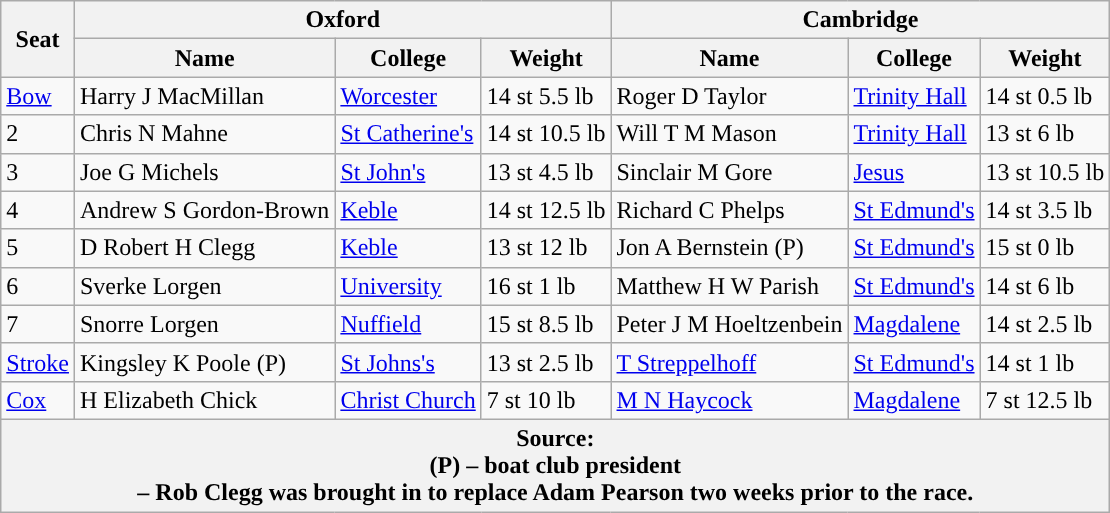<table class="wikitable">
<tr>
<th rowspan="2" scope="col">Seat</th>
<th colspan="3" scope="col">Oxford <br> </th>
<th colspan="3" scope="col">Cambridge <br> </th>
</tr>
<tr>
<th>Name</th>
<th>College</th>
<th>Weight</th>
<th>Name</th>
<th>College</th>
<th>Weight</th>
</tr>
<tr>
<td><a href='#'>Bow</a></td>
<td>Harry J MacMillan</td>
<td><a href='#'>Worcester</a></td>
<td>14 st 5.5 lb</td>
<td>Roger D Taylor</td>
<td><a href='#'>Trinity Hall</a></td>
<td>14 st 0.5 lb</td>
</tr>
<tr>
<td>2</td>
<td>Chris N Mahne</td>
<td><a href='#'>St Catherine's</a></td>
<td>14 st 10.5 lb</td>
<td>Will T M Mason</td>
<td><a href='#'>Trinity Hall</a></td>
<td>13 st 6 lb</td>
</tr>
<tr>
<td>3</td>
<td>Joe G Michels</td>
<td><a href='#'>St John's</a></td>
<td>13 st 4.5 lb</td>
<td>Sinclair M Gore</td>
<td><a href='#'>Jesus</a></td>
<td>13 st 10.5 lb</td>
</tr>
<tr>
<td>4</td>
<td>Andrew S Gordon-Brown</td>
<td><a href='#'>Keble</a></td>
<td>14 st 12.5 lb</td>
<td>Richard C Phelps</td>
<td><a href='#'>St Edmund's</a></td>
<td>14 st 3.5 lb</td>
</tr>
<tr>
<td>5</td>
<td>D Robert H Clegg </td>
<td><a href='#'>Keble</a></td>
<td>13 st 12 lb</td>
<td>Jon A Bernstein (P)</td>
<td><a href='#'>St Edmund's</a></td>
<td>15 st 0 lb</td>
</tr>
<tr>
<td>6</td>
<td>Sverke Lorgen</td>
<td><a href='#'>University</a></td>
<td>16 st 1 lb</td>
<td>Matthew H W Parish</td>
<td><a href='#'>St Edmund's</a></td>
<td>14 st 6 lb</td>
</tr>
<tr>
<td>7</td>
<td>Snorre Lorgen</td>
<td><a href='#'>Nuffield</a></td>
<td>15 st 8.5 lb</td>
<td>Peter J M Hoeltzenbein</td>
<td><a href='#'>Magdalene</a></td>
<td>14 st 2.5 lb</td>
</tr>
<tr>
<td><a href='#'>Stroke</a></td>
<td>Kingsley K Poole (P)</td>
<td><a href='#'>St Johns's</a></td>
<td>13 st 2.5 lb</td>
<td><a href='#'>T Streppelhoff</a></td>
<td><a href='#'>St Edmund's</a></td>
<td>14 st 1 lb</td>
</tr>
<tr>
<td><a href='#'>Cox</a></td>
<td>H Elizabeth Chick</td>
<td><a href='#'>Christ Church</a></td>
<td>7 st 10 lb</td>
<td><a href='#'>M N Haycock</a></td>
<td><a href='#'>Magdalene</a></td>
<td>7 st 12.5 lb</td>
</tr>
<tr>
<th colspan="7">Source:<br>(P) – boat club president<br> – Rob Clegg was brought in to replace Adam Pearson two weeks prior to the race.</th>
</tr>
</table>
